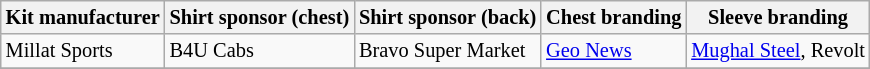<table class="wikitable"  style="font-size:85%;">
<tr>
<th>Kit manufacturer</th>
<th>Shirt sponsor (chest)</th>
<th>Shirt sponsor (back)</th>
<th>Chest branding</th>
<th>Sleeve branding</th>
</tr>
<tr>
<td>Millat Sports</td>
<td>B4U Cabs</td>
<td>Bravo Super Market</td>
<td><a href='#'>Geo News</a></td>
<td><a href='#'>Mughal Steel</a>, Revolt</td>
</tr>
<tr>
</tr>
</table>
